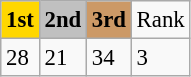<table class="wikitable" style="font-size: 95%;">
<tr>
<th style=background:gold; width:8%>1st</th>
<th style=background:silver; width:8%>2nd</th>
<th style=background:#cc9966; width:8%>3rd</th>
<td>Rank</td>
</tr>
<tr>
<td>28</td>
<td>21</td>
<td>34</td>
<td>3</td>
</tr>
</table>
